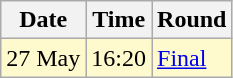<table class="wikitable">
<tr>
<th>Date</th>
<th>Time</th>
<th>Round</th>
</tr>
<tr style="background:lemonchiffon">
<td>27 May</td>
<td>16:20</td>
<td><a href='#'>Final</a></td>
</tr>
</table>
